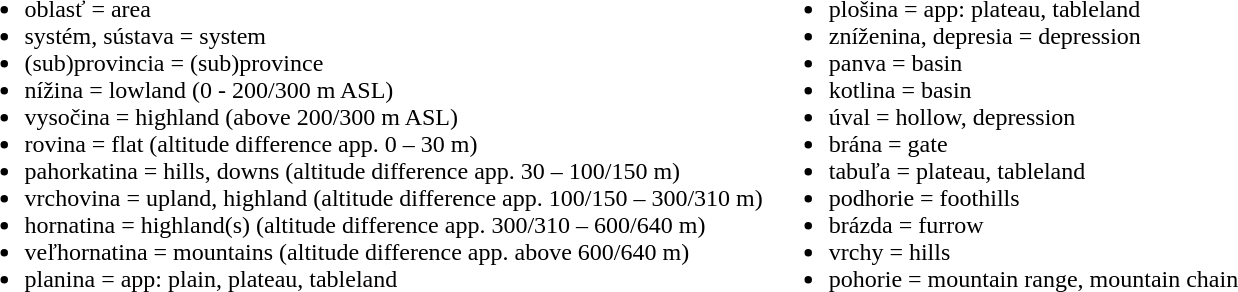<table>
<tr>
<td><br><ul><li>oblasť = area</li><li>systém, sústava = system</li><li>(sub)provincia = (sub)province</li><li>nížina = lowland (0 - 200/300 m ASL)</li><li>vysočina = highland (above 200/300 m ASL)</li><li>rovina = flat (altitude difference app. 0 – 30 m)</li><li>pahorkatina = hills, downs (altitude difference app. 30 – 100/150 m)</li><li>vrchovina = upland, highland (altitude difference app. 100/150 – 300/310 m)</li><li>hornatina = highland(s) (altitude difference app. 300/310 – 600/640 m)</li><li>veľhornatina = mountains (altitude difference app. above 600/640 m)</li><li>planina = app: plain, plateau, tableland</li></ul></td>
<td><br><ul><li>plošina = app: plateau, tableland</li><li>zníženina, depresia = depression</li><li>panva = basin</li><li>kotlina = basin</li><li>úval = hollow, depression</li><li>brána = gate</li><li>tabuľa = plateau, tableland</li><li>podhorie = foothills</li><li>brázda = furrow</li><li>vrchy = hills</li><li>pohorie = mountain range, mountain chain</li></ul></td>
</tr>
</table>
